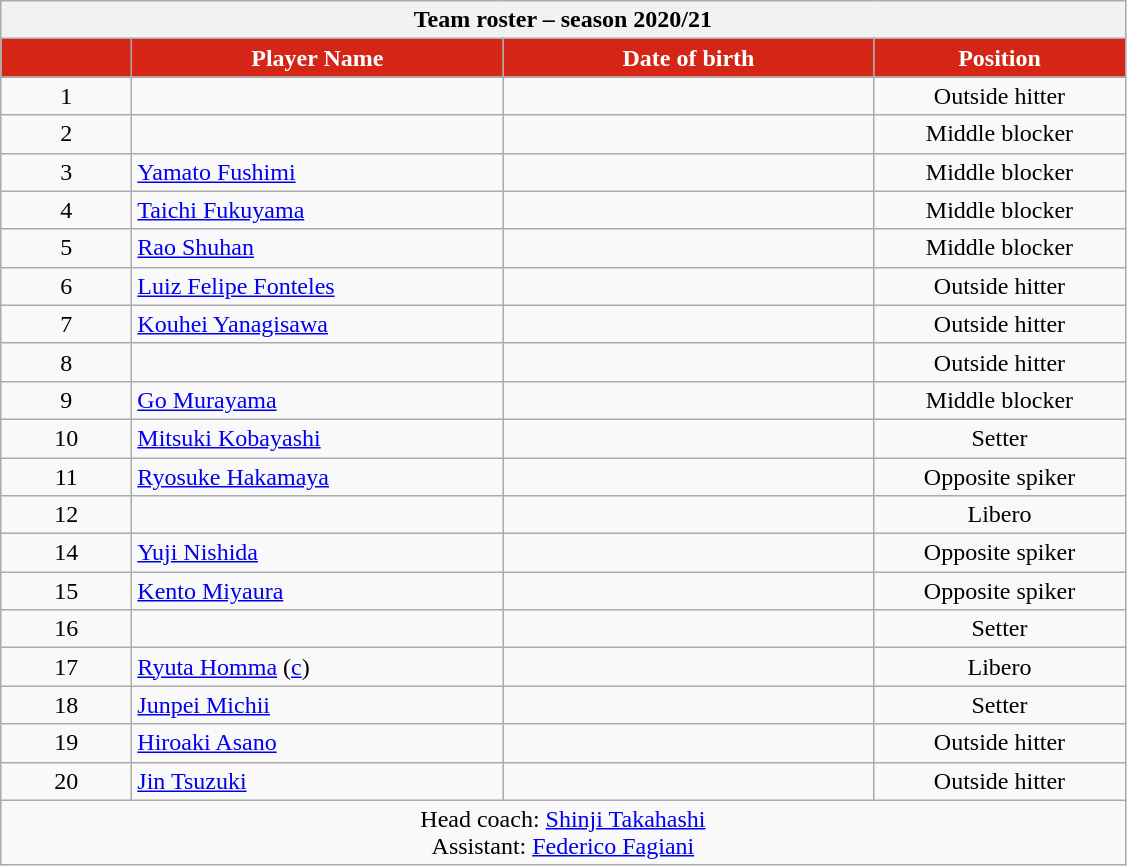<table class="wikitable plainrowheaders collapsible collapsed" style="text-align:center">
<tr>
<th colspan="7">Team roster – season 2020/21</th>
</tr>
<tr>
<th style="width:5em; color:#FFFFFF;  background-color:#D52517"></th>
<th style="width:15em; color:#FFFFFF;  background-color:#D52517">Player Name</th>
<th style="width:15em; color:#FFFFFF;  background-color:#D52517">Date of birth</th>
<th style="width:10em; color:#FFFFFF;  background-color:#D52517">Position</th>
</tr>
<tr>
<td>1</td>
<td align=left> </td>
<td align=right></td>
<td>Outside hitter</td>
</tr>
<tr>
<td>2</td>
<td align=left> </td>
<td align=right></td>
<td>Middle blocker</td>
</tr>
<tr>
<td>3</td>
<td align=left> <a href='#'>Yamato Fushimi</a></td>
<td align=right></td>
<td>Middle blocker</td>
</tr>
<tr>
<td>4</td>
<td align=left> <a href='#'>Taichi Fukuyama</a></td>
<td align=right></td>
<td>Middle blocker</td>
</tr>
<tr>
<td>5</td>
<td align=left> <a href='#'>Rao Shuhan</a></td>
<td align=right></td>
<td>Middle blocker</td>
</tr>
<tr>
<td>6</td>
<td align=left> <a href='#'>Luiz Felipe Fonteles</a></td>
<td align=right></td>
<td>Outside hitter</td>
</tr>
<tr>
<td>7</td>
<td align=left> <a href='#'>Kouhei Yanagisawa</a></td>
<td align=right></td>
<td>Outside hitter</td>
</tr>
<tr>
<td>8</td>
<td align=left> </td>
<td align=right></td>
<td>Outside hitter</td>
</tr>
<tr>
<td>9</td>
<td align=left> <a href='#'>Go Murayama</a></td>
<td align=right></td>
<td>Middle blocker</td>
</tr>
<tr>
<td>10</td>
<td align=left> <a href='#'>Mitsuki Kobayashi</a></td>
<td align=right></td>
<td>Setter</td>
</tr>
<tr>
<td>11</td>
<td align=left> <a href='#'>Ryosuke Hakamaya</a></td>
<td align=right></td>
<td>Opposite spiker</td>
</tr>
<tr>
<td>12</td>
<td align=left> </td>
<td align=right></td>
<td>Libero</td>
</tr>
<tr>
<td>14</td>
<td align=left> <a href='#'>Yuji Nishida</a></td>
<td align=right></td>
<td>Opposite spiker</td>
</tr>
<tr>
<td>15</td>
<td align=left> <a href='#'>Kento Miyaura</a></td>
<td align=right></td>
<td>Opposite spiker</td>
</tr>
<tr>
<td>16</td>
<td align=left> </td>
<td align=right></td>
<td>Setter</td>
</tr>
<tr>
<td>17</td>
<td align=left> <a href='#'>Ryuta Homma</a> (<a href='#'>c</a>)</td>
<td align=right></td>
<td>Libero</td>
</tr>
<tr>
<td>18</td>
<td align=left> <a href='#'>Junpei Michii</a></td>
<td align=right></td>
<td>Setter</td>
</tr>
<tr>
<td>19</td>
<td align=left> <a href='#'>Hiroaki Asano</a></td>
<td align=right></td>
<td>Outside hitter</td>
</tr>
<tr>
<td>20</td>
<td align=left> <a href='#'>Jin Tsuzuki</a></td>
<td align=right></td>
<td>Outside hitter</td>
</tr>
<tr>
<td colspan=4>Head coach:  <a href='#'>Shinji Takahashi</a><br>Assistant:  <a href='#'>Federico Fagiani</a></td>
</tr>
</table>
